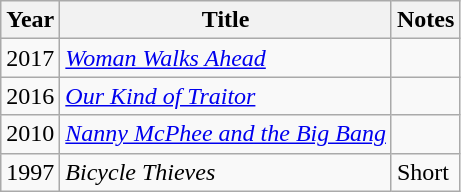<table class="wikitable sortable">
<tr>
<th>Year</th>
<th>Title</th>
<th class="unsortable">Notes</th>
</tr>
<tr>
<td>2017</td>
<td><em><a href='#'>Woman Walks Ahead</a></em></td>
<td></td>
</tr>
<tr>
<td>2016</td>
<td><em><a href='#'>Our Kind of Traitor</a></em></td>
<td></td>
</tr>
<tr>
<td>2010</td>
<td><em><a href='#'>Nanny McPhee and the Big Bang</a></em></td>
<td></td>
</tr>
<tr>
<td>1997</td>
<td><em>Bicycle Thieves</em></td>
<td>Short</td>
</tr>
</table>
